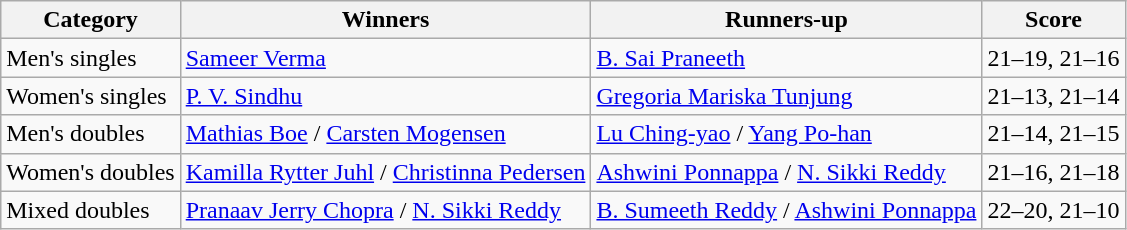<table class=wikitable style="white-space:nowrap;">
<tr>
<th>Category</th>
<th>Winners</th>
<th>Runners-up</th>
<th>Score</th>
</tr>
<tr>
<td>Men's singles</td>
<td> <a href='#'>Sameer Verma</a></td>
<td> <a href='#'>B. Sai Praneeth</a></td>
<td>21–19, 21–16</td>
</tr>
<tr>
<td>Women's singles</td>
<td> <a href='#'>P. V. Sindhu</a></td>
<td> <a href='#'>Gregoria Mariska Tunjung</a></td>
<td>21–13, 21–14</td>
</tr>
<tr>
<td>Men's doubles</td>
<td> <a href='#'>Mathias Boe</a> / <a href='#'>Carsten Mogensen</a></td>
<td> <a href='#'>Lu Ching-yao</a> / <a href='#'>Yang Po-han</a></td>
<td>21–14, 21–15</td>
</tr>
<tr>
<td>Women's doubles</td>
<td> <a href='#'>Kamilla Rytter Juhl</a> / <a href='#'>Christinna Pedersen</a></td>
<td> <a href='#'>Ashwini Ponnappa</a> / <a href='#'>N. Sikki Reddy</a></td>
<td>21–16, 21–18</td>
</tr>
<tr>
<td>Mixed doubles</td>
<td> <a href='#'>Pranaav Jerry Chopra</a> / <a href='#'>N. Sikki Reddy</a></td>
<td> <a href='#'>B. Sumeeth Reddy</a> / <a href='#'>Ashwini Ponnappa</a></td>
<td>22–20, 21–10</td>
</tr>
</table>
